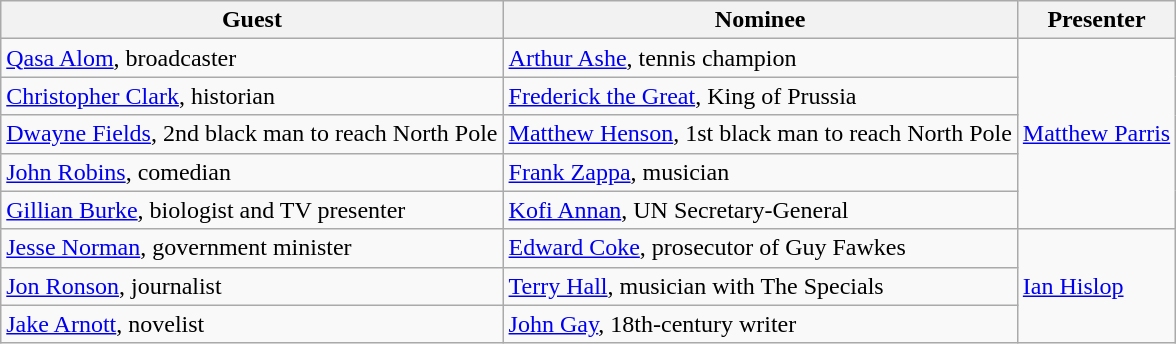<table class="wikitable">
<tr>
<th>Guest</th>
<th>Nominee</th>
<th>Presenter</th>
</tr>
<tr>
<td><a href='#'>Qasa Alom</a>, broadcaster</td>
<td><a href='#'>Arthur Ashe</a>, tennis champion</td>
<td rowspan="5"><a href='#'>Matthew Parris</a></td>
</tr>
<tr>
<td><a href='#'>Christopher Clark</a>, historian</td>
<td><a href='#'>Frederick the Great</a>,  King of Prussia</td>
</tr>
<tr>
<td><a href='#'>Dwayne Fields</a>, 2nd black man to reach North Pole</td>
<td><a href='#'>Matthew Henson</a>, 1st black man to reach North Pole</td>
</tr>
<tr>
<td><a href='#'>John Robins</a>, comedian</td>
<td><a href='#'>Frank Zappa</a>, musician</td>
</tr>
<tr>
<td><a href='#'>Gillian Burke</a>, biologist and TV presenter</td>
<td><a href='#'>Kofi Annan</a>, UN Secretary-General</td>
</tr>
<tr>
<td><a href='#'>Jesse Norman</a>, government minister</td>
<td><a href='#'>Edward Coke</a>, prosecutor of Guy Fawkes</td>
<td rowspan="3"><a href='#'>Ian Hislop</a></td>
</tr>
<tr>
<td><a href='#'>Jon Ronson</a>, journalist</td>
<td><a href='#'>Terry Hall</a>, musician with The Specials</td>
</tr>
<tr>
<td><a href='#'>Jake Arnott</a>, novelist</td>
<td><a href='#'>John Gay</a>, 18th-century writer</td>
</tr>
</table>
